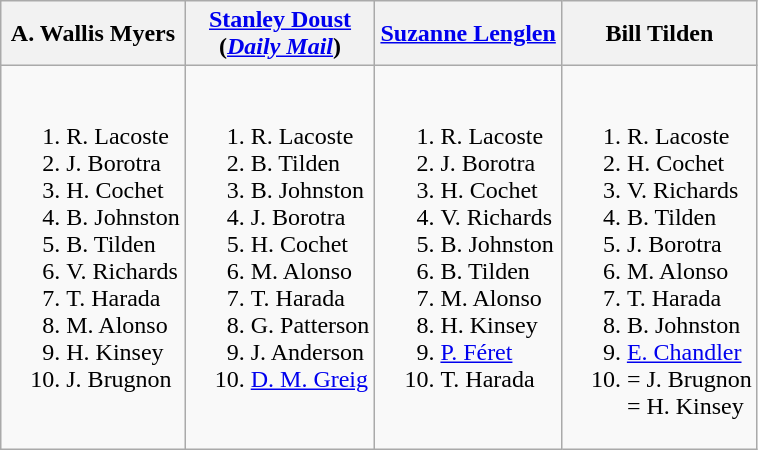<table class="wikitable">
<tr>
<th>A. Wallis Myers</th>
<th><a href='#'>Stanley Doust</a><br>(<em><a href='#'>Daily Mail</a></em>)</th>
<th><a href='#'>Suzanne Lenglen</a></th>
<th>Bill Tilden</th>
</tr>
<tr style="vertical-align: top;">
<td style="white-space: nowrap;"><br><ol><li> R. Lacoste</li><li> J. Borotra</li><li> H. Cochet</li><li> B. Johnston</li><li> B. Tilden</li><li> V. Richards</li><li> T. Harada</li><li> M. Alonso</li><li> H. Kinsey</li><li> J. Brugnon</li></ol></td>
<td style="white-space: nowrap;"><br><ol><li> R. Lacoste</li><li> B. Tilden</li><li> B. Johnston</li><li> J. Borotra</li><li> H. Cochet</li><li> M. Alonso</li><li> T. Harada</li><li> G. Patterson</li><li> J. Anderson</li><li> <a href='#'>D. M. Greig</a></li></ol></td>
<td style="white-space: nowrap;"><br><ol><li> R. Lacoste</li><li> J. Borotra</li><li> H. Cochet</li><li> V. Richards</li><li> B. Johnston</li><li> B. Tilden</li><li> M. Alonso</li><li> H. Kinsey</li><li> <a href='#'>P. Féret</a></li><li> T. Harada</li></ol></td>
<td style="white-space: nowrap;"><br><ol><li> R. Lacoste</li><li> H. Cochet</li><li> V. Richards</li><li> B. Tilden</li><li> J. Borotra</li><li> M. Alonso</li><li> T. Harada</li><li> B. Johnston</li><li> <a href='#'>E. Chandler</a></li><li>= J. Brugnon<br>= H. Kinsey</li></ol></td>
</tr>
</table>
